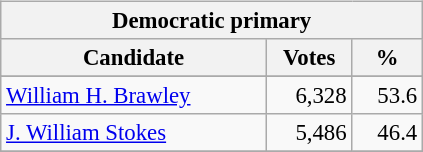<table class="wikitable" align="left" style="margin: 1em 1em 1em 0; font-size: 95%;">
<tr>
<th colspan="3">Democratic primary</th>
</tr>
<tr>
<th colspan="1" style="width: 170px">Candidate</th>
<th style="width: 50px">Votes</th>
<th style="width: 40px">%</th>
</tr>
<tr>
</tr>
<tr>
<td><a href='#'>William H. Brawley</a></td>
<td align="right">6,328</td>
<td align="right">53.6</td>
</tr>
<tr>
<td><a href='#'>J. William Stokes</a></td>
<td align="right">5,486</td>
<td align="right">46.4</td>
</tr>
<tr>
</tr>
</table>
